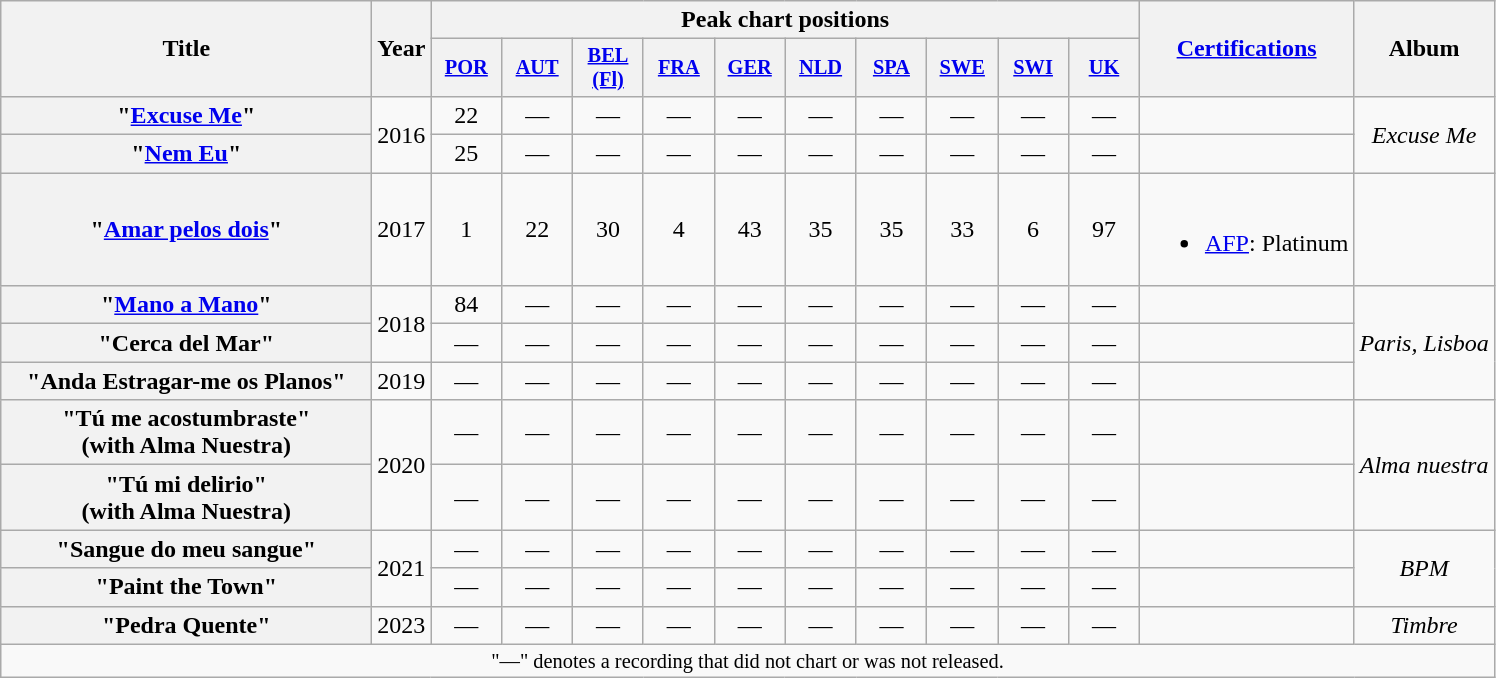<table class="wikitable plainrowheaders" style="text-align:center;">
<tr>
<th scope="col" rowspan="2" style="width:15em;">Title</th>
<th scope="col" rowspan="2" style="width:1em;">Year</th>
<th scope="col" colspan="10">Peak chart positions</th>
<th scope="col" rowspan="2"><a href='#'>Certifications</a></th>
<th scope="col" rowspan="2">Album</th>
</tr>
<tr>
<th scope="col" style="width:3em;font-size:85%;"><a href='#'>POR</a><br></th>
<th scope="col" style="width:3em;font-size:85%;"><a href='#'>AUT</a><br></th>
<th scope="col" style="width:3em;font-size:85%;"><a href='#'>BEL (Fl)</a><br></th>
<th scope="col" style="width:3em;font-size:85%;"><a href='#'>FRA</a><br></th>
<th scope="col" style="width:3em;font-size:85%;"><a href='#'>GER</a><br></th>
<th scope="col" style="width:3em;font-size:85%;"><a href='#'>NLD</a><br></th>
<th scope="col" style="width:3em;font-size:85%;"><a href='#'>SPA</a><br></th>
<th scope="col" style="width:3em;font-size:85%;"><a href='#'>SWE</a><br></th>
<th scope="col" style="width:3em;font-size:85%;"><a href='#'>SWI</a><br></th>
<th scope="col" style="width:3em;font-size:85%;"><a href='#'>UK</a><br></th>
</tr>
<tr>
<th scope="row">"<a href='#'>Excuse Me</a>"</th>
<td rowspan="2">2016</td>
<td>22</td>
<td>—</td>
<td>—</td>
<td>—</td>
<td>—</td>
<td>—</td>
<td>—</td>
<td>—</td>
<td>—</td>
<td>—</td>
<td></td>
<td rowspan="2"><em>Excuse Me</em></td>
</tr>
<tr>
<th scope="row">"<a href='#'>Nem Eu</a>"</th>
<td>25</td>
<td>—</td>
<td>—</td>
<td>—</td>
<td>—</td>
<td>—</td>
<td>—</td>
<td>—</td>
<td>—</td>
<td>—</td>
<td></td>
</tr>
<tr>
<th scope="row">"<a href='#'>Amar pelos dois</a>"</th>
<td>2017</td>
<td>1</td>
<td>22</td>
<td>30</td>
<td>4</td>
<td>43</td>
<td>35</td>
<td>35</td>
<td>33</td>
<td>6</td>
<td>97</td>
<td><br><ul><li><a href='#'>AFP</a>: Platinum</li></ul></td>
<td></td>
</tr>
<tr>
<th scope="row">"<a href='#'>Mano a Mano</a>"</th>
<td rowspan="2">2018</td>
<td>84</td>
<td>—</td>
<td>—</td>
<td>—</td>
<td>—</td>
<td>—</td>
<td>—</td>
<td>—</td>
<td>—</td>
<td>—</td>
<td></td>
<td rowspan="3"><em>Paris, Lisboa</em></td>
</tr>
<tr>
<th scope="row">"Cerca del Mar"</th>
<td>—</td>
<td>—</td>
<td>—</td>
<td>—</td>
<td>—</td>
<td>—</td>
<td>—</td>
<td>—</td>
<td>—</td>
<td>—</td>
<td></td>
</tr>
<tr>
<th scope="row">"Anda Estragar-me os Planos"</th>
<td>2019</td>
<td>—</td>
<td>—</td>
<td>—</td>
<td>—</td>
<td>—</td>
<td>—</td>
<td>—</td>
<td>—</td>
<td>—</td>
<td>—</td>
<td></td>
</tr>
<tr>
<th scope="row">"Tú me acostumbraste"<br><span>(with Alma Nuestra)</span></th>
<td rowspan="2">2020</td>
<td>—</td>
<td>—</td>
<td>—</td>
<td>—</td>
<td>—</td>
<td>—</td>
<td>—</td>
<td>—</td>
<td>—</td>
<td>—</td>
<td></td>
<td rowspan="2"><em>Alma nuestra</em></td>
</tr>
<tr>
<th scope="row">"Tú mi delirio"<br><span>(with Alma Nuestra)</span></th>
<td>—</td>
<td>—</td>
<td>—</td>
<td>—</td>
<td>—</td>
<td>—</td>
<td>—</td>
<td>—</td>
<td>—</td>
<td>—</td>
<td></td>
</tr>
<tr>
<th scope="row">"Sangue do meu sangue"</th>
<td rowspan="2">2021</td>
<td>—</td>
<td>—</td>
<td>—</td>
<td>—</td>
<td>—</td>
<td>—</td>
<td>—</td>
<td>—</td>
<td>—</td>
<td>—</td>
<td></td>
<td rowspan="2"><em>BPM</em></td>
</tr>
<tr>
<th scope="row">"Paint the Town"</th>
<td>—</td>
<td>—</td>
<td>—</td>
<td>—</td>
<td>—</td>
<td>—</td>
<td>—</td>
<td>—</td>
<td>—</td>
<td>—</td>
</tr>
<tr>
<th scope="row">"Pedra Quente"</th>
<td>2023</td>
<td>—</td>
<td>—</td>
<td>—</td>
<td>—</td>
<td>—</td>
<td>—</td>
<td>—</td>
<td>—</td>
<td>—</td>
<td>—</td>
<td></td>
<td><em>Timbre</em></td>
</tr>
<tr>
<td style="font-size:85%;" colspan="22">"—" denotes a recording that did not chart or was not released.</td>
</tr>
</table>
